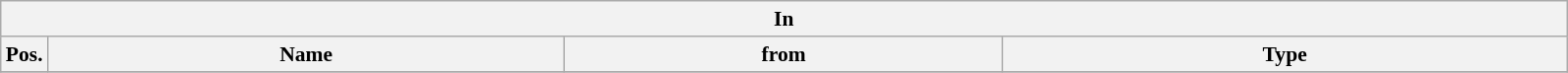<table class="wikitable" style="font-size:90%;">
<tr>
<th colspan="4">In</th>
</tr>
<tr>
<th width=3%>Pos.</th>
<th width=33%>Name</th>
<th width=28%>from</th>
<th width=36%>Type</th>
</tr>
<tr>
</tr>
</table>
